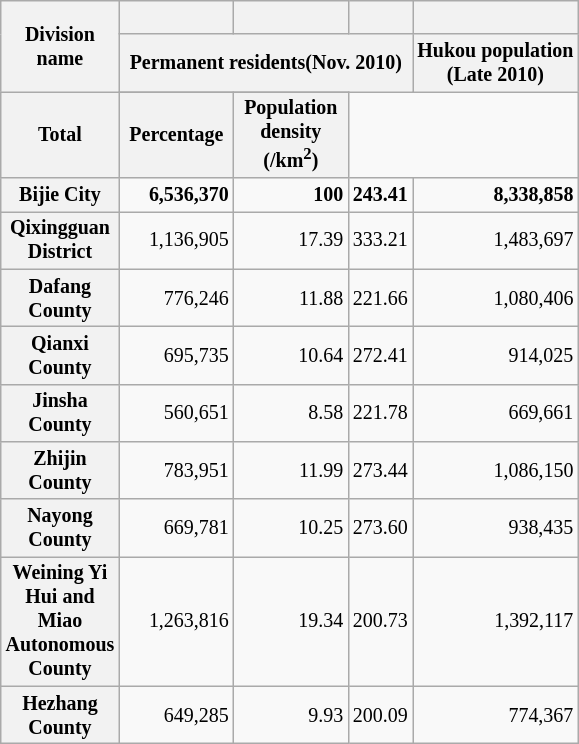<table class="wikitable sortable floatright" style="font-size:smaller" border="1">
<tr>
<th scope="col" class="unsortable" rowspan=3>Division name</th>
<th><br></th>
<th><br></th>
<th><br></th>
<th><br></th>
</tr>
<tr>
<th ! scope="col" colspan=3>Permanent residents(Nov. 2010)</th>
<th ! scope="col" rowspan=2>Hukou population<br>(Late 2010)</th>
</tr>
<tr align="right" style="font-weight:bold">
</tr>
<tr>
<th ! scope="col" width="70">Total</th>
<th ! scope="col" width="70">Percentage</th>
<th ! scope="col" width="70">Population density (/km<sup>2</sup>)</th>
</tr>
<tr align="right" style="font-weight:bold">
<th>Bijie City</th>
<td>6,536,370</td>
<td>100</td>
<td>243.41</td>
<td>8,338,858</td>
</tr>
<tr align="right">
<th>Qixingguan District</th>
<td>1,136,905</td>
<td>17.39</td>
<td>333.21</td>
<td>1,483,697</td>
</tr>
<tr align="right">
<th>Dafang County</th>
<td>776,246</td>
<td>11.88</td>
<td>221.66</td>
<td>1,080,406</td>
</tr>
<tr align="right">
<th>Qianxi County</th>
<td>695,735</td>
<td>10.64</td>
<td>272.41</td>
<td>914,025</td>
</tr>
<tr align="right">
<th>Jinsha County</th>
<td>560,651</td>
<td>8.58</td>
<td>221.78</td>
<td>669,661</td>
</tr>
<tr align="right">
<th>Zhijin County</th>
<td>783,951</td>
<td>11.99</td>
<td>273.44</td>
<td>1,086,150</td>
</tr>
<tr align="right">
<th>Nayong County</th>
<td>669,781</td>
<td>10.25</td>
<td>273.60</td>
<td>938,435</td>
</tr>
<tr align="right">
<th>Weining Yi Hui and Miao Autonomous County</th>
<td>1,263,816</td>
<td>19.34</td>
<td>200.73</td>
<td>1,392,117</td>
</tr>
<tr align="right">
<th>Hezhang County</th>
<td>649,285</td>
<td>9.93</td>
<td>200.09</td>
<td>774,367</td>
</tr>
</table>
